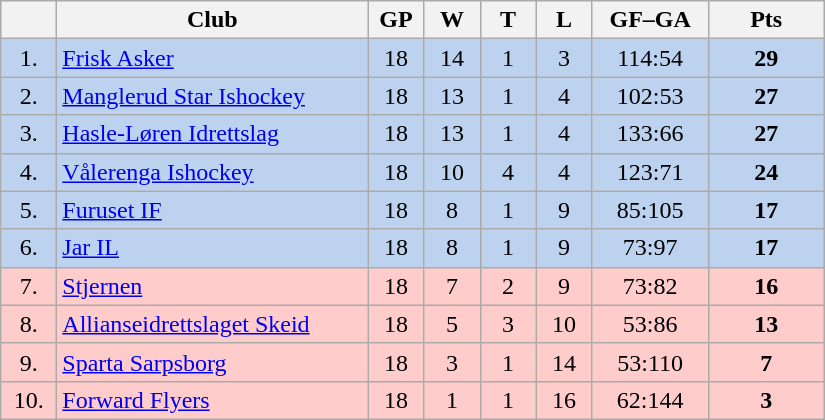<table class="wikitable">
<tr>
<th width="30"></th>
<th width="200">Club</th>
<th width="30">GP</th>
<th width="30">W</th>
<th width="30">T</th>
<th width="30">L</th>
<th width="70">GF–GA</th>
<th width="70">Pts</th>
</tr>
<tr bgcolor="#BCD2EE" align="center">
<td>1.</td>
<td align="left"><a href='#'>Frisk Asker</a></td>
<td>18</td>
<td>14</td>
<td>1</td>
<td>3</td>
<td>114:54</td>
<td><strong>29</strong></td>
</tr>
<tr bgcolor="#BCD2EE" align="center">
<td>2.</td>
<td align="left"><a href='#'>Manglerud Star Ishockey</a></td>
<td>18</td>
<td>13</td>
<td>1</td>
<td>4</td>
<td>102:53</td>
<td><strong>27</strong></td>
</tr>
<tr bgcolor="#BCD2EE" align="center">
<td>3.</td>
<td align="left"><a href='#'>Hasle-Løren Idrettslag</a></td>
<td>18</td>
<td>13</td>
<td>1</td>
<td>4</td>
<td>133:66</td>
<td><strong>27</strong></td>
</tr>
<tr bgcolor="#BCD2EE" align="center">
<td>4.</td>
<td align="left"><a href='#'>Vålerenga Ishockey</a></td>
<td>18</td>
<td>10</td>
<td>4</td>
<td>4</td>
<td>123:71</td>
<td><strong>24</strong></td>
</tr>
<tr bgcolor="#BCD2EE" align="center">
<td>5.</td>
<td align="left"><a href='#'>Furuset IF</a></td>
<td>18</td>
<td>8</td>
<td>1</td>
<td>9</td>
<td>85:105</td>
<td><strong>17</strong></td>
</tr>
<tr bgcolor="#BCD2EE" align="center">
<td>6.</td>
<td align="left"><a href='#'>Jar IL</a></td>
<td>18</td>
<td>8</td>
<td>1</td>
<td>9</td>
<td>73:97</td>
<td><strong>17</strong></td>
</tr>
<tr bgcolor="#FFCCCC" align="center">
<td>7.</td>
<td align="left"><a href='#'>Stjernen</a></td>
<td>18</td>
<td>7</td>
<td>2</td>
<td>9</td>
<td>73:82</td>
<td><strong>16</strong></td>
</tr>
<tr bgcolor="#FFCCCC" align="center">
<td>8.</td>
<td align="left"><a href='#'>Allianseidrettslaget Skeid</a></td>
<td>18</td>
<td>5</td>
<td>3</td>
<td>10</td>
<td>53:86</td>
<td><strong>13</strong></td>
</tr>
<tr bgcolor="#FFCCCC" align="center">
<td>9.</td>
<td align="left"><a href='#'>Sparta Sarpsborg</a></td>
<td>18</td>
<td>3</td>
<td>1</td>
<td>14</td>
<td>53:110</td>
<td><strong>7</strong></td>
</tr>
<tr bgcolor="#FFCCCC" align="center">
<td>10.</td>
<td align="left"><a href='#'>Forward Flyers</a></td>
<td>18</td>
<td>1</td>
<td>1</td>
<td>16</td>
<td>62:144</td>
<td><strong>3</strong></td>
</tr>
</table>
